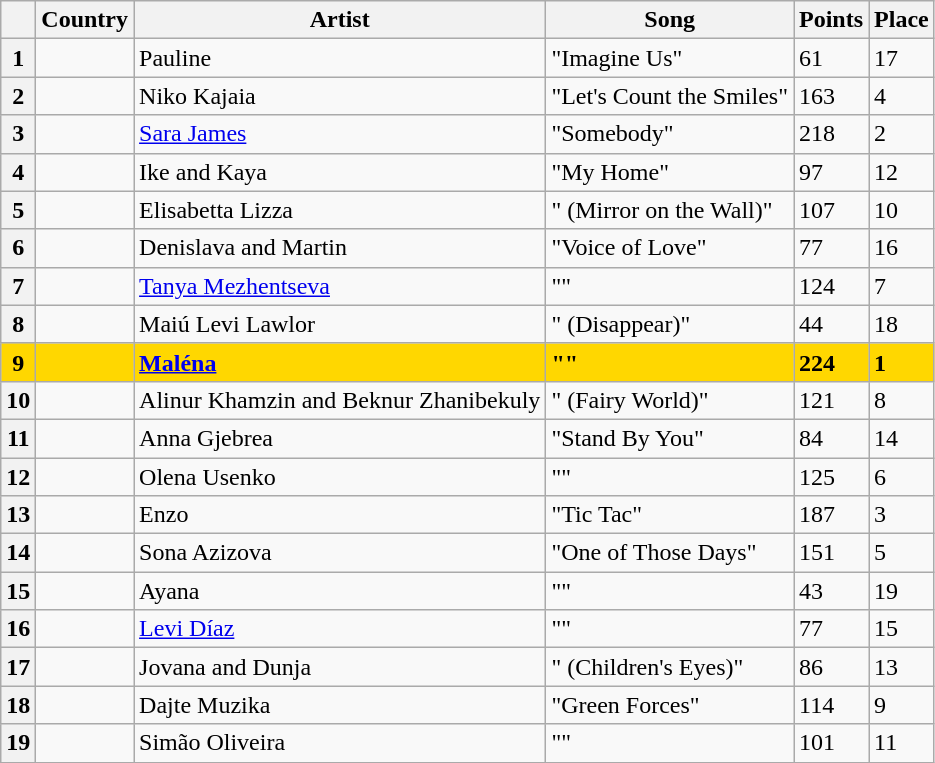<table class="sortable wikitable plainrowheaders">
<tr>
<th scope="col"></th>
<th scope="col">Country</th>
<th scope="col">Artist</th>
<th scope="col">Song</th>
<th scope="col">Points</th>
<th scope="col">Place</th>
</tr>
<tr>
<th scope="row" style="text-align:center;">1</th>
<td></td>
<td>Pauline</td>
<td>"Imagine Us"</td>
<td>61</td>
<td>17</td>
</tr>
<tr>
<th scope="row" style="text-align:center;">2</th>
<td></td>
<td>Niko Kajaia</td>
<td>"Let's Count the Smiles"</td>
<td>163</td>
<td>4</td>
</tr>
<tr>
<th scope="row" style="text-align:center;">3</th>
<td></td>
<td><a href='#'>Sara James</a></td>
<td>"Somebody"</td>
<td>218</td>
<td>2</td>
</tr>
<tr>
<th scope="row" style="text-align:center;">4</th>
<td></td>
<td>Ike and Kaya</td>
<td>"My Home"</td>
<td>97</td>
<td>12</td>
</tr>
<tr>
<th scope="row" style="text-align:center;">5</th>
<td></td>
<td>Elisabetta Lizza</td>
<td>" (Mirror on the Wall)"</td>
<td>107</td>
<td>10</td>
</tr>
<tr>
<th scope="row" style="text-align:center;">6</th>
<td></td>
<td>Denislava and Martin</td>
<td>"Voice of Love"</td>
<td>77</td>
<td>16</td>
</tr>
<tr>
<th scope="row" style="text-align:center;">7</th>
<td></td>
<td><a href='#'>Tanya Mezhentseva</a></td>
<td>""</td>
<td>124</td>
<td>7</td>
</tr>
<tr>
<th scope="row" style="text-align:center;">8</th>
<td></td>
<td>Maiú Levi Lawlor</td>
<td>" (Disappear)"</td>
<td>44</td>
<td>18</td>
</tr>
<tr style="font-weight:bold; background:gold;">
<th scope="row" style="text-align:center; font-weight:bold; background:gold">9</th>
<td></td>
<td><a href='#'>Maléna</a></td>
<td>""</td>
<td>224</td>
<td>1</td>
</tr>
<tr>
<th scope="row" style="text-align:center;">10</th>
<td></td>
<td>Alinur Khamzin and Beknur Zhanibekuly</td>
<td>" (Fairy World)"</td>
<td>121</td>
<td>8</td>
</tr>
<tr>
<th scope="row" style="text-align:center;">11</th>
<td></td>
<td>Anna Gjebrea</td>
<td>"Stand By You"</td>
<td>84</td>
<td>14</td>
</tr>
<tr>
<th scope="row" style="text-align:center;">12</th>
<td></td>
<td>Olena Usenko</td>
<td>""</td>
<td>125</td>
<td>6</td>
</tr>
<tr>
<th scope="row" style="text-align:center;">13</th>
<td></td>
<td>Enzo</td>
<td>"Tic Tac"</td>
<td>187</td>
<td>3</td>
</tr>
<tr>
<th scope="row" style="text-align:center;">14</th>
<td></td>
<td>Sona Azizova</td>
<td>"One of Those Days"</td>
<td>151</td>
<td>5</td>
</tr>
<tr>
<th scope="row" style="text-align:center;">15</th>
<td></td>
<td>Ayana</td>
<td>""</td>
<td>43</td>
<td>19</td>
</tr>
<tr>
<th scope="row" style="text-align:center;">16</th>
<td></td>
<td><a href='#'>Levi Díaz</a></td>
<td>""</td>
<td>77</td>
<td>15</td>
</tr>
<tr>
<th scope="row" style="text-align:center;">17</th>
<td></td>
<td>Jovana and Dunja</td>
<td>" (Children's Eyes)"</td>
<td>86</td>
<td>13</td>
</tr>
<tr>
<th scope="row" style="text-align:center;">18</th>
<td></td>
<td>Dajte Muzika</td>
<td>"Green Forces"</td>
<td>114</td>
<td>9</td>
</tr>
<tr>
<th scope="row" style="text-align:center;">19</th>
<td></td>
<td>Simão Oliveira</td>
<td>""</td>
<td>101</td>
<td>11</td>
</tr>
</table>
